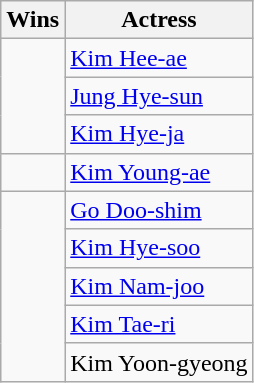<table class="wikitable">
<tr>
<th>Wins</th>
<th>Actress</th>
</tr>
<tr>
<td rowspan="3"></td>
<td><a href='#'>Kim Hee-ae</a></td>
</tr>
<tr>
<td><a href='#'>Jung Hye-sun</a></td>
</tr>
<tr>
<td><a href='#'>Kim Hye-ja</a></td>
</tr>
<tr>
<td></td>
<td><a href='#'>Kim Young-ae</a></td>
</tr>
<tr>
<td rowspan="5"></td>
<td><a href='#'>Go Doo-shim</a></td>
</tr>
<tr>
<td><a href='#'>Kim Hye-soo</a></td>
</tr>
<tr>
<td><a href='#'>Kim Nam-joo</a></td>
</tr>
<tr>
<td><a href='#'>Kim Tae-ri</a></td>
</tr>
<tr>
<td>Kim Yoon-gyeong</td>
</tr>
</table>
